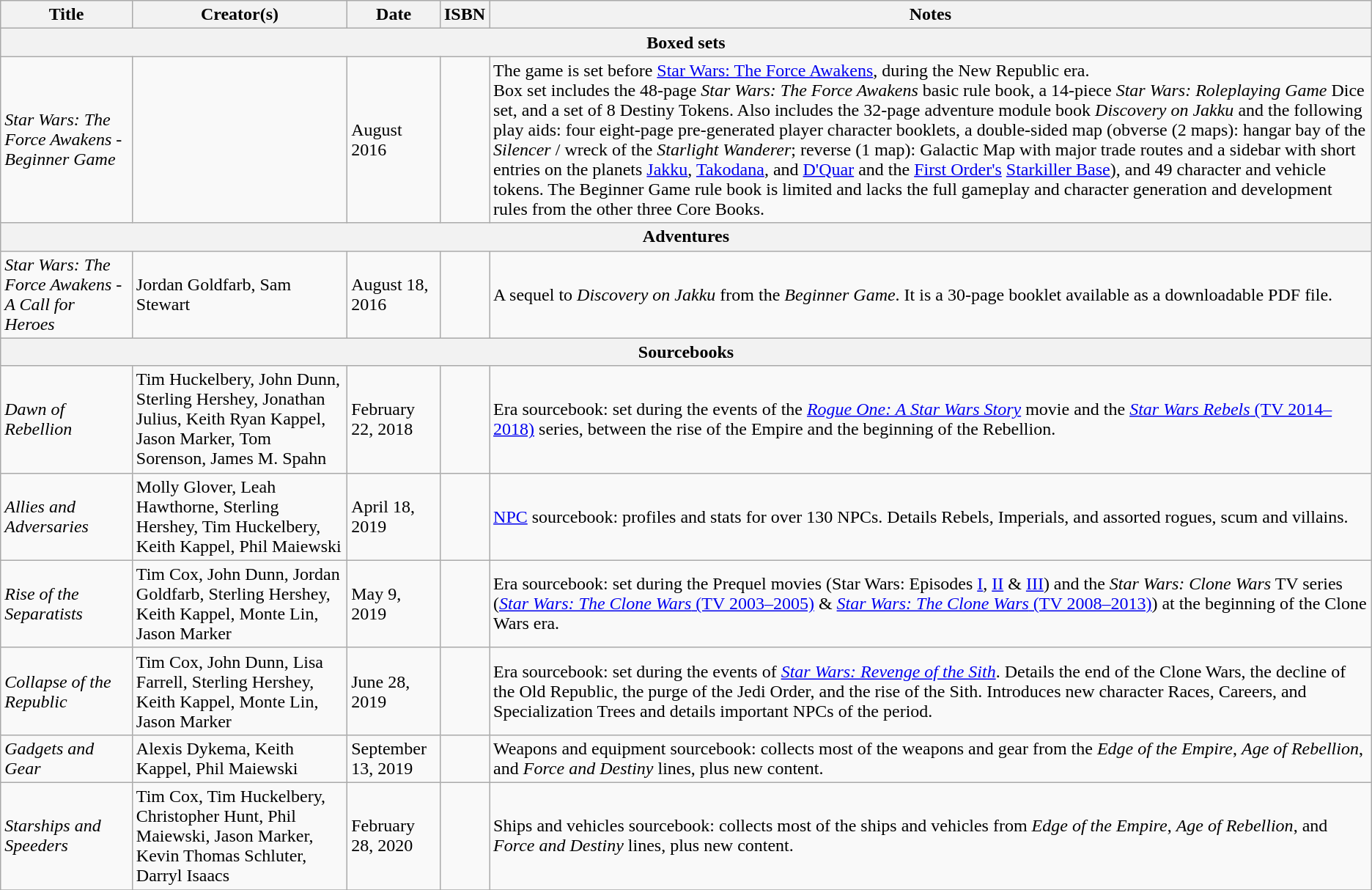<table class="wikitable sortable" style="margins:auto">
<tr>
<th>Title</th>
<th>Creator(s)</th>
<th>Date</th>
<th>ISBN</th>
<th>Notes</th>
</tr>
<tr>
<th colspan="5">Boxed sets</th>
</tr>
<tr>
<td><em>Star Wars: The Force Awakens - Beginner Game</em></td>
<td></td>
<td>August 2016</td>
<td></td>
<td>The game is set before <a href='#'>Star Wars: The Force Awakens</a>, during the New Republic era. <br>Box set includes the 48-page <em>Star Wars: The Force Awakens</em> basic rule book, a 14-piece <em>Star Wars: Roleplaying Game</em> Dice set, and a set of 8 Destiny Tokens. Also includes the 32-page adventure module book <em>Discovery on Jakku</em> and the following play aids: four eight-page pre-generated player character booklets, a double-sided map (obverse (2 maps): hangar bay of the <em>Silencer</em> / wreck of the <em>Starlight Wanderer</em>; reverse (1 map): Galactic Map with major trade routes and a sidebar with short entries on the planets <a href='#'>Jakku</a>, <a href='#'>Takodana</a>, and <a href='#'>D'Quar</a> and the <a href='#'>First Order's</a> <a href='#'>Starkiller Base</a>), and 49 character and vehicle tokens. The Beginner Game rule book is limited and lacks the full gameplay and character generation and development rules from the other three Core Books.</td>
</tr>
<tr>
<th colspan="5">Adventures</th>
</tr>
<tr>
<td><em>Star Wars: The Force Awakens - A Call for Heroes</em></td>
<td>Jordan Goldfarb, Sam Stewart</td>
<td>August 18, 2016</td>
<td></td>
<td>A sequel to <em>Discovery on Jakku</em> from the <em>Beginner Game</em>. It is a 30-page booklet available as a downloadable PDF file.</td>
</tr>
<tr>
<th colspan="5">Sourcebooks</th>
</tr>
<tr>
<td><em>Dawn of Rebellion</em></td>
<td>Tim Huckelbery, John Dunn, Sterling Hershey, Jonathan Julius, Keith Ryan Kappel, Jason Marker, Tom Sorenson, James M. Spahn</td>
<td>February 22, 2018</td>
<td></td>
<td>Era sourcebook: set during the events of the <em><a href='#'>Rogue One: A Star Wars Story</a></em> movie and the <a href='#'><em>Star Wars Rebels</em> (TV 2014–2018)</a> series, between the rise of the Empire and the beginning of the Rebellion.</td>
</tr>
<tr>
<td><em>Allies and Adversaries</em></td>
<td>Molly Glover, Leah Hawthorne, Sterling Hershey, Tim Huckelbery, Keith Kappel, Phil Maiewski</td>
<td>April 18, 2019</td>
<td></td>
<td><a href='#'>NPC</a> sourcebook: profiles and stats for over 130 NPCs. Details Rebels, Imperials, and assorted rogues, scum and villains.</td>
</tr>
<tr>
<td><em>Rise of the Separatists</em></td>
<td>Tim Cox, John Dunn, Jordan Goldfarb, Sterling Hershey, Keith Kappel, Monte Lin, Jason Marker</td>
<td>May 9, 2019</td>
<td></td>
<td>Era sourcebook: set during the Prequel movies (Star Wars: Episodes <a href='#'>I</a>, <a href='#'>II</a> & <a href='#'>III</a>) and the <em>Star Wars: Clone Wars</em> TV series (<a href='#'><em>Star Wars: The Clone Wars</em> (TV 2003–2005)</a> & <a href='#'><em>Star Wars: The Clone Wars</em> (TV 2008–2013)</a>) at the beginning of the Clone Wars era.</td>
</tr>
<tr>
<td><em>Collapse of the Republic</em></td>
<td>Tim Cox, John Dunn, Lisa Farrell, Sterling Hershey, Keith Kappel, Monte Lin, Jason Marker</td>
<td>June 28, 2019</td>
<td></td>
<td>Era sourcebook: set during the events of <a href='#'><em>Star Wars: Revenge of the Sith</em></a>. Details the end of the Clone Wars, the decline of the Old Republic, the purge of the Jedi Order, and the rise of the Sith. Introduces new character Races, Careers, and Specialization Trees and details important NPCs of the period.</td>
</tr>
<tr>
<td><em>Gadgets and Gear</em></td>
<td>Alexis Dykema, Keith Kappel, Phil Maiewski</td>
<td>September 13, 2019</td>
<td></td>
<td>Weapons and equipment sourcebook: collects most of the weapons and gear from the <em>Edge of the Empire</em>, <em>Age of Rebellion</em>, and <em>Force and Destiny</em> lines, plus new content.</td>
</tr>
<tr>
<td><em>Starships and Speeders</em></td>
<td>Tim Cox, Tim Huckelbery, Christopher Hunt, Phil Maiewski, Jason Marker, Kevin Thomas Schluter, Darryl Isaacs</td>
<td>February 28, 2020</td>
<td></td>
<td>Ships and vehicles sourcebook: collects most of the ships and vehicles from <em>Edge of the Empire</em>, <em>Age of Rebellion</em>, and <em>Force and Destiny</em> lines, plus new content.</td>
</tr>
<tr>
</tr>
</table>
